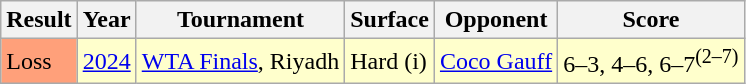<table class="sortable wikitable">
<tr>
<th>Result</th>
<th>Year</th>
<th>Tournament</th>
<th>Surface</th>
<th>Opponent</th>
<th class=unsortable>Score</th>
</tr>
<tr bgcolor=ffffcc>
<td bgcolor=ffa07a>Loss</td>
<td><a href='#'>2024</a></td>
<td><a href='#'>WTA Finals</a>, Riyadh</td>
<td>Hard (i)</td>
<td> <a href='#'>Coco Gauff</a></td>
<td>6–3, 4–6, 6–7<sup>(2–7)</sup></td>
</tr>
</table>
